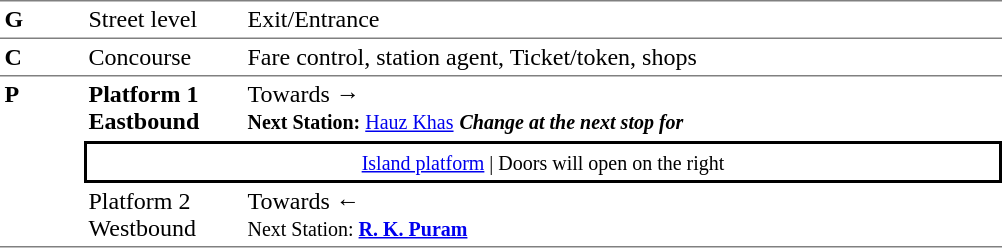<table table border=0 cellspacing=0 cellpadding=3>
<tr>
<td style="border-top:solid 1px grey;border-bottom:solid 1px grey;" width=50 valign=top><strong>G</strong></td>
<td style="border-top:solid 1px grey;border-bottom:solid 1px grey;" width=100 valign=top>Street level</td>
<td style="border-top:solid 1px grey;border-bottom:solid 1px grey;" width=500 valign=top>Exit/Entrance</td>
</tr>
<tr>
<td style="border-bottom:solid 1px grey;"><strong>C</strong></td>
<td style="border-bottom:solid 1px grey;">Concourse</td>
<td style="border-bottom:solid 1px grey;">Fare control, station agent, Ticket/token, shops</td>
</tr>
<tr>
<td style="border-bottom:solid 1px grey;" width=50 rowspan=3 valign=top><strong>P</strong></td>
<td style="border-bottom:solid 1px white;" width=100><span><strong>Platform 1</strong><br><strong>Eastbound</strong></span></td>
<td style="border-bottom:solid 1px white;" width=500>Towards → <br><small><strong>Next Station:</strong> <a href='#'>Hauz Khas</a></small> <small><strong><em>Change at the next stop for <strong><em></small></td>
</tr>
<tr>
<td style="border-top:solid 2px black;border-right:solid 2px black;border-left:solid 2px black;border-bottom:solid 2px black;text-align:center;" colspan=2><small><a href='#'>Island platform</a> | Doors will open on the right </small></td>
</tr>
<tr>
<td style="border-bottom:solid 1px grey;" width=100><span></strong>Platform 2<strong><br></strong>Westbound<strong></span></td>
<td style="border-bottom:solid 1px grey;" width="500">Towards ← <br><small></strong>Next Station:<strong> <a href='#'>R. K. Puram</a></small></td>
</tr>
</table>
